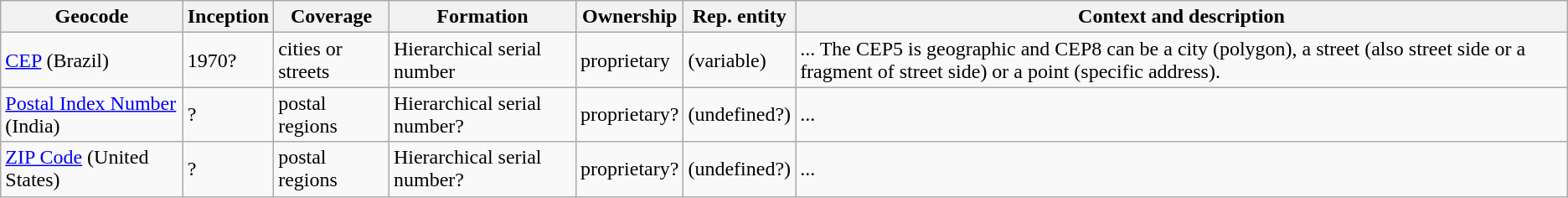<table class="wikitable"|>
<tr>
<th>Geocode</th>
<th>Inception</th>
<th>Coverage</th>
<th>Formation</th>
<th>Ownership</th>
<th>Rep. entity</th>
<th>Context and description</th>
</tr>
<tr>
<td><a href='#'>CEP</a> (Brazil)</td>
<td>1970?</td>
<td>cities or streets</td>
<td>Hierarchical serial number</td>
<td>proprietary</td>
<td>(variable)</td>
<td>... The CEP5 is geographic and CEP8 can be a city (polygon), a street (also street side or a fragment of street side) or a point (specific address).</td>
</tr>
<tr>
<td><a href='#'>Postal Index Number</a> (India)</td>
<td>?</td>
<td>postal regions</td>
<td>Hierarchical serial number?</td>
<td>proprietary?</td>
<td>(undefined?)</td>
<td>...</td>
</tr>
<tr>
<td><a href='#'>ZIP Code</a> (United States)</td>
<td>?</td>
<td>postal regions</td>
<td>Hierarchical serial number?</td>
<td>proprietary?</td>
<td>(undefined?)</td>
<td>...</td>
</tr>
</table>
